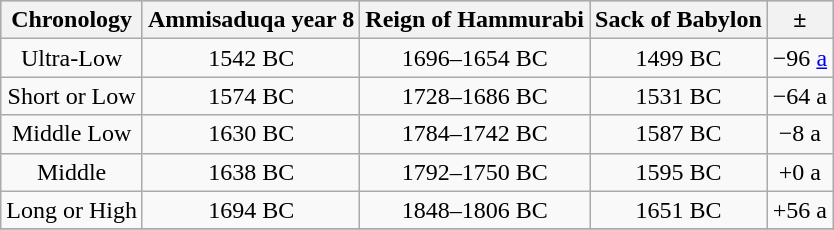<table class="wikitable" style="text-align:center;">
<tr bgcolor="#CCCCCC">
<th>Chronology</th>
<th>Ammisaduqa year 8</th>
<th>Reign of Hammurabi</th>
<th>Sack of Babylon</th>
<th>±</th>
</tr>
<tr>
<td>Ultra-Low</td>
<td>1542 BC</td>
<td>1696–1654 BC</td>
<td>1499 BC</td>
<td>−96 <a href='#'>a</a></td>
</tr>
<tr>
<td>Short or Low</td>
<td>1574 BC</td>
<td>1728–1686 BC</td>
<td>1531 BC</td>
<td>−64 a</td>
</tr>
<tr>
<td>Middle Low</td>
<td>1630 BC</td>
<td>1784–1742 BC</td>
<td>1587 BC</td>
<td>−8 a</td>
</tr>
<tr>
<td>Middle</td>
<td>1638 BC</td>
<td>1792–1750 BC</td>
<td>1595 BC</td>
<td>+0 a</td>
</tr>
<tr>
<td>Long or High</td>
<td>1694 BC</td>
<td>1848–1806 BC</td>
<td>1651 BC</td>
<td>+56 a</td>
</tr>
<tr>
</tr>
</table>
